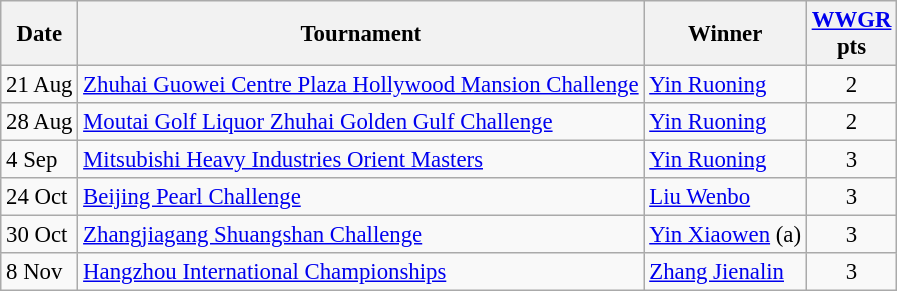<table class="wikitable sortable" style="font-size:95%;">
<tr>
<th>Date</th>
<th>Tournament</th>
<th>Winner</th>
<th><a href='#'>WWGR</a><br>pts</th>
</tr>
<tr>
<td>21 Aug</td>
<td><a href='#'>Zhuhai Guowei Centre Plaza Hollywood Mansion Challenge</a></td>
<td> <a href='#'>Yin Ruoning</a></td>
<td align=center>2</td>
</tr>
<tr>
<td>28 Aug</td>
<td><a href='#'>Moutai Golf Liquor Zhuhai Golden Gulf Challenge</a></td>
<td> <a href='#'>Yin Ruoning</a></td>
<td align=center>2</td>
</tr>
<tr>
<td>4 Sep</td>
<td><a href='#'>Mitsubishi Heavy Industries Orient Masters</a></td>
<td> <a href='#'>Yin Ruoning</a></td>
<td align=center>3</td>
</tr>
<tr>
<td>24 Oct</td>
<td><a href='#'>Beijing Pearl Challenge</a></td>
<td> <a href='#'>Liu Wenbo</a></td>
<td align=center>3</td>
</tr>
<tr>
<td>30 Oct</td>
<td><a href='#'>Zhangjiagang Shuangshan Challenge</a></td>
<td> <a href='#'>Yin Xiaowen</a> (a)</td>
<td align=center>3</td>
</tr>
<tr>
<td>8 Nov</td>
<td><a href='#'>Hangzhou International Championships</a></td>
<td> <a href='#'>Zhang Jienalin</a></td>
<td align=center>3</td>
</tr>
</table>
